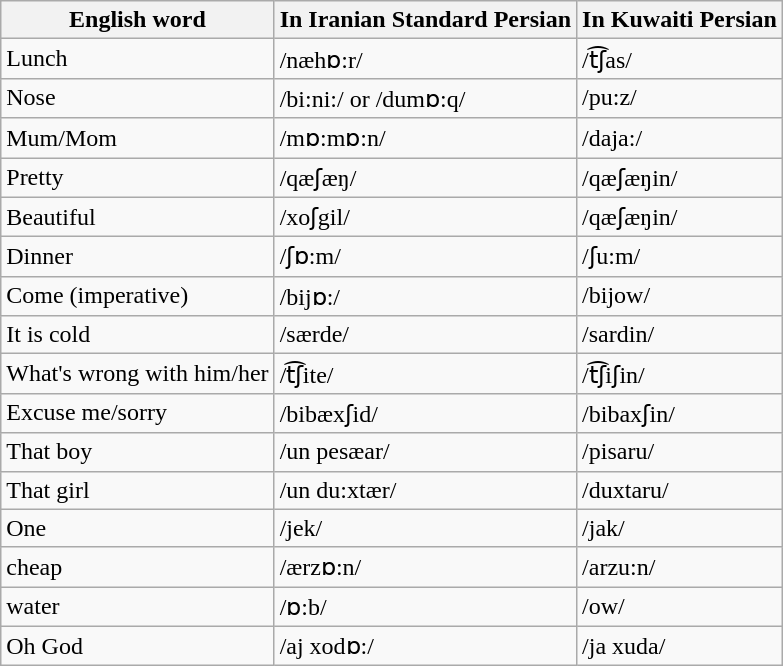<table class="wikitable">
<tr>
<th>English word</th>
<th>In Iranian Standard Persian</th>
<th>In Kuwaiti Persian</th>
</tr>
<tr>
<td>Lunch</td>
<td>/næhɒ:r/</td>
<td>/t͡ʃas/</td>
</tr>
<tr>
<td>Nose</td>
<td>/bi:ni:/ or /dumɒ:q/</td>
<td>/pu:z/</td>
</tr>
<tr>
<td>Mum/Mom</td>
<td>/mɒ:mɒ:n/</td>
<td>/daja:/</td>
</tr>
<tr>
<td>Pretty</td>
<td>/qæʃæŋ/</td>
<td>/qæʃæŋin/</td>
</tr>
<tr>
<td>Beautiful</td>
<td>/xoʃgil/</td>
<td>/qæʃæŋin/</td>
</tr>
<tr>
<td>Dinner</td>
<td>/ʃɒ:m/</td>
<td>/ʃu:m/</td>
</tr>
<tr>
<td>Come (imperative)</td>
<td>/bijɒ:/</td>
<td>/bijow/</td>
</tr>
<tr>
<td>It is cold</td>
<td>/særde/</td>
<td>/sardin/</td>
</tr>
<tr>
<td>What's wrong with him/her</td>
<td>/t͡ʃite/</td>
<td>/t͡ʃiʃin/</td>
</tr>
<tr>
<td>Excuse me/sorry</td>
<td>/bibæxʃid/</td>
<td>/bibaxʃin/</td>
</tr>
<tr>
<td>That boy</td>
<td>/un pesæar/</td>
<td>/pisaru/</td>
</tr>
<tr>
<td>That girl</td>
<td>/un du:xtær/</td>
<td>/duxtaru/</td>
</tr>
<tr>
<td>One</td>
<td>/jek/</td>
<td>/jak/</td>
</tr>
<tr>
<td>cheap</td>
<td>/ærzɒ:n/</td>
<td>/arzu:n/</td>
</tr>
<tr>
<td>water</td>
<td>/ɒ:b/</td>
<td>/ow/</td>
</tr>
<tr>
<td>Oh God</td>
<td>/aj xodɒ:/</td>
<td>/ja xuda/</td>
</tr>
</table>
